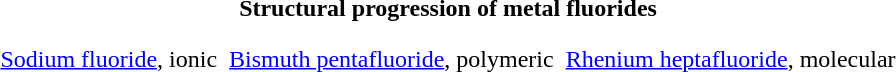<table cellpadding="3" style="margin:1em auto 1em auto; text-align:center;">
<tr>
<td colspan="3" style="text-align:center;"><strong>Structural progression of metal fluorides</strong></td>
</tr>
<tr>
<td></td>
<td></td>
<td></td>
</tr>
<tr style="text-align:center;">
<td><a href='#'>Sodium fluoride</a>, ionic</td>
<td><a href='#'>Bismuth pentafluoride</a>, polymeric</td>
<td><a href='#'>Rhenium heptafluoride</a>, molecular</td>
</tr>
</table>
